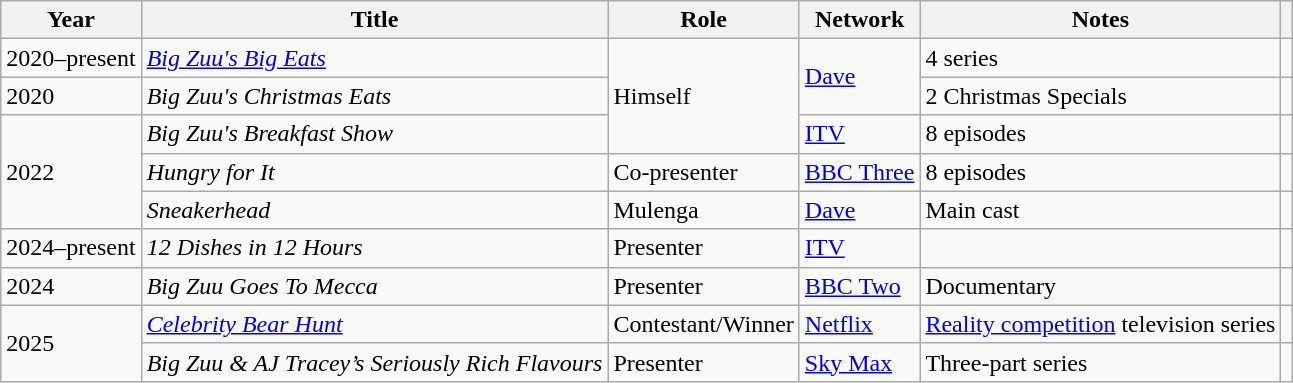<table class="wikitable sortable plainrowheaders">
<tr>
<th scope="col">Year</th>
<th scope="col">Title</th>
<th scope="col">Role</th>
<th scope="col">Network</th>
<th scope="col" class="unsortable">Notes</th>
<th scope="col" class="unsortable"></th>
</tr>
<tr>
<td>2020–present</td>
<td scope="row"><em><a href='#'>Big Zuu's Big Eats</a></em></td>
<td rowspan="3">Himself</td>
<td rowspan="2"><a href='#'>Dave</a></td>
<td>4 series</td>
<td></td>
</tr>
<tr>
<td>2020</td>
<td scope="row"><em>Big Zuu's Christmas Eats</em></td>
<td>2 Christmas Specials</td>
<td></td>
</tr>
<tr>
<td rowspan="3">2022</td>
<td><em>Big Zuu's Breakfast Show</em></td>
<td><a href='#'>ITV</a></td>
<td>8 episodes</td>
<td></td>
</tr>
<tr>
<td><em>Hungry for It</em></td>
<td>Co-presenter</td>
<td><a href='#'>BBC Three</a></td>
<td>8 episodes</td>
<td></td>
</tr>
<tr>
<td><em>Sneakerhead</em></td>
<td>Mulenga</td>
<td><a href='#'>Dave</a></td>
<td>Main cast</td>
<td></td>
</tr>
<tr>
<td>2024–present</td>
<td scope="row"><em>12 Dishes in 12 Hours</em></td>
<td>Presenter</td>
<td><a href='#'>ITV</a></td>
<td></td>
<td></td>
</tr>
<tr>
<td>2024</td>
<td scope="row"><em>Big Zuu Goes To Mecca</em></td>
<td>Presenter</td>
<td><a href='#'>BBC Two</a></td>
<td>Documentary</td>
<td></td>
</tr>
<tr>
<td rowspan="3">2025</td>
<td scope="row"><em><a href='#'>Celebrity Bear Hunt</a></em></td>
<td>Contestant/Winner</td>
<td><a href='#'>Netflix</a></td>
<td><a href='#'>Reality competition</a> television series</td>
<td></td>
</tr>
<tr>
<td scope="row"><em>Big Zuu & AJ Tracey’s Seriously Rich Flavours</em></td>
<td>Presenter</td>
<td><a href='#'>Sky Max</a></td>
<td>Three-part series</td>
<td></td>
</tr>
</table>
